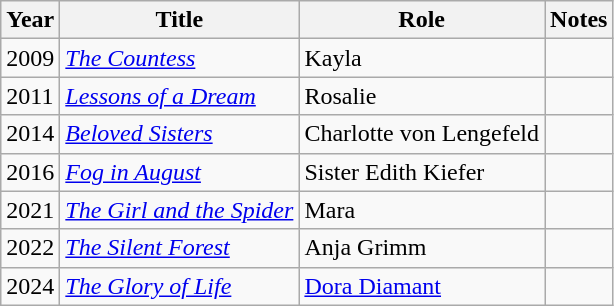<table class="wikitable sortable">
<tr>
<th>Year</th>
<th>Title</th>
<th>Role</th>
<th class="unsortable">Notes</th>
</tr>
<tr>
<td>2009</td>
<td><em><a href='#'>The Countess</a></em></td>
<td>Kayla</td>
<td></td>
</tr>
<tr>
<td>2011</td>
<td><em><a href='#'>Lessons of a Dream</a></em></td>
<td>Rosalie</td>
<td></td>
</tr>
<tr>
<td>2014</td>
<td><em><a href='#'>Beloved Sisters</a></em></td>
<td>Charlotte von Lengefeld</td>
<td></td>
</tr>
<tr>
<td>2016</td>
<td><em><a href='#'>Fog in August</a></em></td>
<td>Sister Edith Kiefer</td>
<td></td>
</tr>
<tr>
<td>2021</td>
<td><em><a href='#'>The Girl and the Spider</a></em></td>
<td>Mara</td>
<td></td>
</tr>
<tr>
<td>2022</td>
<td><em><a href='#'>The Silent Forest</a></em></td>
<td>Anja Grimm</td>
<td></td>
</tr>
<tr>
<td>2024</td>
<td><em><a href='#'>The Glory of Life</a></em></td>
<td><a href='#'>Dora Diamant</a></td>
<td></td>
</tr>
</table>
